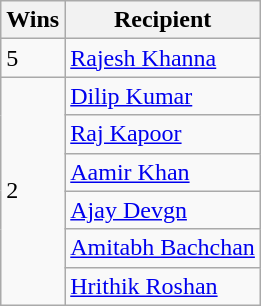<table class="wikitable">
<tr>
<th>Wins</th>
<th>Recipient</th>
</tr>
<tr>
<td>5</td>
<td><a href='#'>Rajesh Khanna</a></td>
</tr>
<tr>
<td rowspan="6">2</td>
<td><a href='#'>Dilip Kumar</a></td>
</tr>
<tr>
<td><a href='#'>Raj Kapoor</a></td>
</tr>
<tr>
<td><a href='#'>Aamir Khan</a></td>
</tr>
<tr>
<td><a href='#'>Ajay Devgn</a></td>
</tr>
<tr>
<td><a href='#'>Amitabh Bachchan</a></td>
</tr>
<tr>
<td><a href='#'>Hrithik Roshan</a></td>
</tr>
</table>
